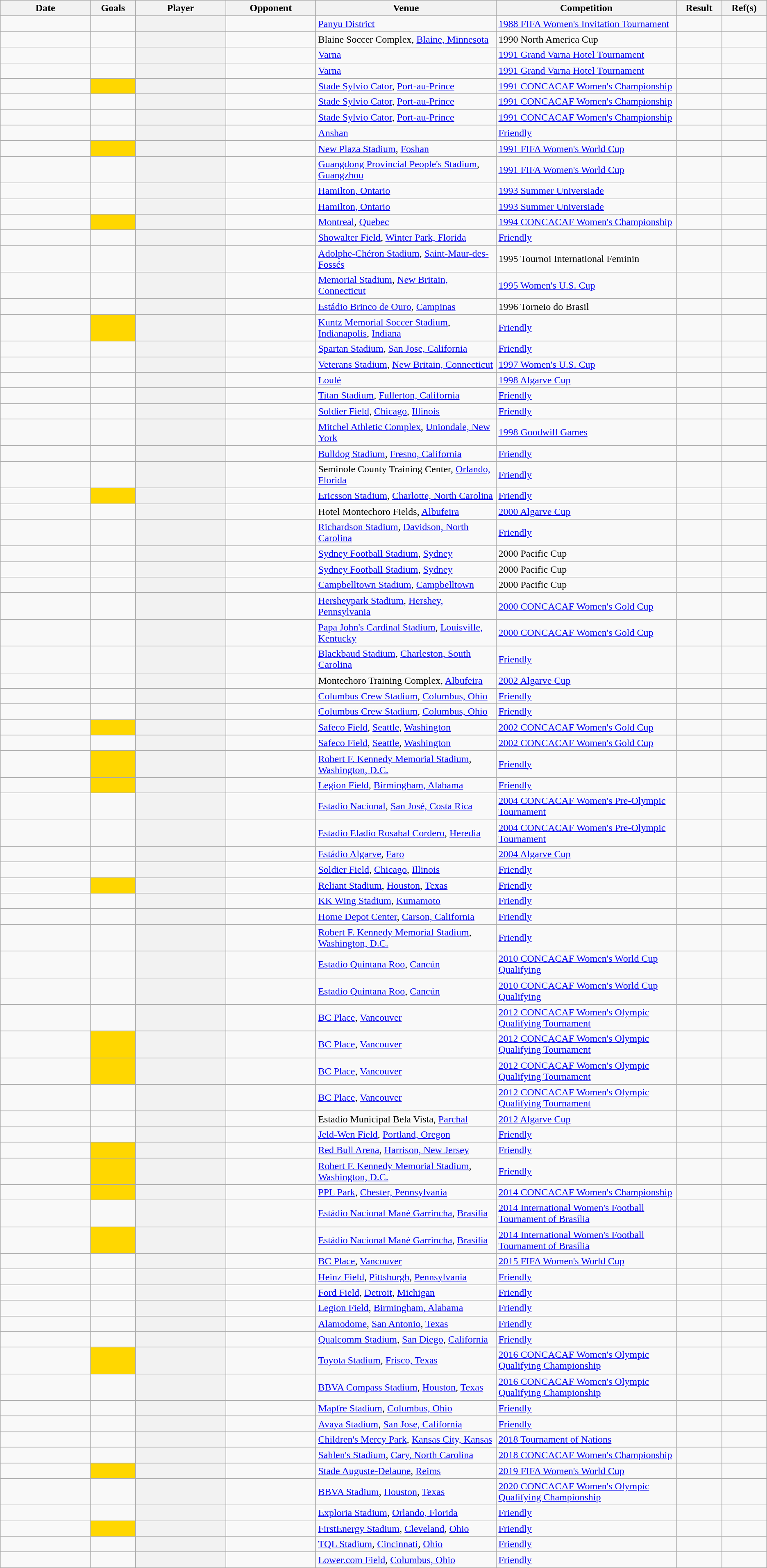<table class="wikitable sortable plainrowheaders">
<tr>
<th scope="col" width="10%">Date</th>
<th scope="col" width="5%">Goals</th>
<th scope="col" width="10%">Player</th>
<th scope="col" width="10%">Opponent</th>
<th scope="col" width="20%">Venue</th>
<th scope="col" width="20%">Competition</th>
<th scope="col" class="align:center" width="5%">Result</th>
<th scope="col" class="align: center; unsortable" width="5%">Ref(s)</th>
</tr>
<tr>
<td></td>
<td></td>
<th scope="row"></th>
<td></td>
<td><a href='#'>Panyu District</a></td>
<td><a href='#'>1988 FIFA Women's Invitation Tournament</a></td>
<td data-sort-value="0500"></td>
<td align="center"></td>
</tr>
<tr>
<td></td>
<td></td>
<th scope="row"></th>
<td></td>
<td>Blaine Soccer Complex, <a href='#'>Blaine, Minnesota</a></td>
<td>1990 North America Cup</td>
<td data-sort-value="0800"></td>
<td align="center"></td>
</tr>
<tr>
<td></td>
<td></td>
<th scope="row"></th>
<td></td>
<td><a href='#'>Varna</a></td>
<td><a href='#'>1991 Grand Varna Hotel Tournament</a></td>
<td data-sort-value="0800"></td>
<td align="center"></td>
</tr>
<tr>
<td></td>
<td></td>
<th scope="row"></th>
<td></td>
<td><a href='#'>Varna</a></td>
<td><a href='#'>1991 Grand Varna Hotel Tournament</a></td>
<td data-sort-value="0500"></td>
<td align="center"></td>
</tr>
<tr>
<td></td>
<td bgcolor=gold></td>
<th scope="row"></th>
<td></td>
<td><a href='#'>Stade Sylvio Cator</a>, <a href='#'>Port-au-Prince</a></td>
<td><a href='#'>1991 CONCACAF Women's Championship</a></td>
<td data-sort-value="1200"></td>
<td align="center"></td>
</tr>
<tr>
<td></td>
<td></td>
<th scope="row"></th>
<td></td>
<td><a href='#'>Stade Sylvio Cator</a>, <a href='#'>Port-au-Prince</a></td>
<td><a href='#'>1991 CONCACAF Women's Championship</a></td>
<td data-sort-value="1200"></td>
<td align="center"></td>
</tr>
<tr>
<td></td>
<td></td>
<th scope="row"></th>
<td></td>
<td><a href='#'>Stade Sylvio Cator</a>, <a href='#'>Port-au-Prince</a></td>
<td><a href='#'>1991 CONCACAF Women's Championship</a></td>
<td data-sort-value="0500"></td>
<td align="center"></td>
</tr>
<tr>
<td></td>
<td></td>
<th scope="row"></th>
<td></td>
<td><a href='#'>Anshan</a></td>
<td><a href='#'>Friendly</a></td>
<td data-sort-value="0300"></td>
<td align="center"></td>
</tr>
<tr>
<td></td>
<td bgcolor=gold></td>
<th scope="row"></th>
<td></td>
<td><a href='#'>New Plaza Stadium</a>, <a href='#'>Foshan</a></td>
<td><a href='#'>1991 FIFA Women's World Cup</a></td>
<td data-sort-value="0700"></td>
<td align="center"></td>
</tr>
<tr>
<td></td>
<td></td>
<th scope="row"></th>
<td></td>
<td><a href='#'>Guangdong Provincial People's Stadium</a>, <a href='#'>Guangzhou</a></td>
<td><a href='#'>1991 FIFA Women's World Cup</a></td>
<td data-sort-value="0500"></td>
<td align="center"></td>
</tr>
<tr>
<td></td>
<td></td>
<th scope="row"></th>
<td></td>
<td><a href='#'>Hamilton, Ontario</a></td>
<td><a href='#'>1993 Summer Universiade</a></td>
<td data-sort-value="0600"></td>
<td align="center"></td>
</tr>
<tr>
<td></td>
<td></td>
<th scope="row"></th>
<td></td>
<td><a href='#'>Hamilton, Ontario</a></td>
<td><a href='#'>1993 Summer Universiade</a></td>
<td data-sort-value="0500"></td>
<td align="center"></td>
</tr>
<tr>
<td></td>
<td bgcolor=gold></td>
<th scope="row"></th>
<td></td>
<td><a href='#'>Montreal</a>, <a href='#'>Quebec</a></td>
<td><a href='#'>1994 CONCACAF Women's Championship</a></td>
<td data-sort-value="1100"></td>
<td align="center"></td>
</tr>
<tr>
<td></td>
<td></td>
<th scope="row"></th>
<td></td>
<td><a href='#'>Showalter Field</a>, <a href='#'>Winter Park, Florida</a></td>
<td><a href='#'>Friendly</a></td>
<td data-sort-value="0700"></td>
<td align="center"></td>
</tr>
<tr>
<td></td>
<td></td>
<th scope="row"></th>
<td></td>
<td><a href='#'>Adolphe-Chéron Stadium</a>, <a href='#'>Saint-Maur-des-Fossés</a></td>
<td>1995 Tournoi International Feminin</td>
<td data-sort-value="0500"></td>
<td align="center"></td>
</tr>
<tr>
<td></td>
<td></td>
<th scope="row"></th>
<td></td>
<td><a href='#'>Memorial Stadium</a>, <a href='#'>New Britain, Connecticut</a></td>
<td><a href='#'>1995 Women's U.S. Cup</a></td>
<td data-sort-value="0900"></td>
<td align="center"></td>
</tr>
<tr>
<td></td>
<td></td>
<th scope="row"></th>
<td></td>
<td><a href='#'>Estádio Brinco de Ouro</a>, <a href='#'>Campinas</a></td>
<td>1996 Torneio do Brasil</td>
<td data-sort-value="0600"></td>
<td align="center"></td>
</tr>
<tr>
<td></td>
<td bgcolor=gold></td>
<th scope="row"></th>
<td></td>
<td><a href='#'>Kuntz Memorial Soccer Stadium</a>, <a href='#'>Indianapolis</a>, <a href='#'>Indiana</a></td>
<td><a href='#'>Friendly</a></td>
<td data-sort-value="0800"></td>
<td align="center"></td>
</tr>
<tr>
<td></td>
<td></td>
<th scope="row"></th>
<td></td>
<td><a href='#'>Spartan Stadium</a>, <a href='#'>San Jose, California</a></td>
<td><a href='#'>Friendly</a></td>
<td data-sort-value="0500"></td>
<td align="center"></td>
</tr>
<tr>
<td></td>
<td></td>
<th scope="row"></th>
<td></td>
<td><a href='#'>Veterans Stadium</a>, <a href='#'>New Britain, Connecticut</a></td>
<td><a href='#'>1997 Women's U.S. Cup</a></td>
<td data-sort-value="0400"></td>
<td align="center"></td>
</tr>
<tr>
<td></td>
<td></td>
<th scope="row"></th>
<td></td>
<td><a href='#'>Loulé</a></td>
<td><a href='#'>1998 Algarve Cup</a></td>
<td data-sort-value="0400"></td>
<td align="center"></td>
</tr>
<tr>
<td></td>
<td></td>
<th scope="row"></th>
<td></td>
<td><a href='#'>Titan Stadium</a>, <a href='#'>Fullerton, California</a></td>
<td><a href='#'>Friendly</a></td>
<td data-sort-value="0800"></td>
<td align="center"></td>
</tr>
<tr>
<td></td>
<td></td>
<th scope="row"></th>
<td></td>
<td><a href='#'>Soldier Field</a>, <a href='#'>Chicago</a>, <a href='#'>Illinois</a></td>
<td><a href='#'>Friendly</a></td>
<td data-sort-value="0400"></td>
<td align="center"></td>
</tr>
<tr>
<td></td>
<td></td>
<th scope="row"></th>
<td></td>
<td><a href='#'>Mitchel Athletic Complex</a>, <a href='#'>Uniondale, New York</a></td>
<td><a href='#'>1998 Goodwill Games</a></td>
<td data-sort-value="0500"></td>
<td align="center"></td>
</tr>
<tr>
<td></td>
<td></td>
<th scope="row"></th>
<td></td>
<td><a href='#'>Bulldog Stadium</a>, <a href='#'>Fresno, California</a></td>
<td><a href='#'>Friendly</a></td>
<td data-sort-value="0500"></td>
<td align="center"></td>
</tr>
<tr>
<td></td>
<td></td>
<th scope="row"></th>
<td></td>
<td>Seminole County Training Center, <a href='#'>Orlando, Florida</a></td>
<td><a href='#'>Friendly</a></td>
<td data-sort-value="0700"></td>
<td align="center"></td>
</tr>
<tr>
<td></td>
<td bgcolor=gold></td>
<th scope="row"></th>
<td></td>
<td><a href='#'>Ericsson Stadium</a>, <a href='#'>Charlotte, North Carolina</a></td>
<td><a href='#'>Friendly</a></td>
<td data-sort-value="0900"></td>
<td align="center"></td>
</tr>
<tr>
<td></td>
<td></td>
<th scope="row"></th>
<td></td>
<td>Hotel Montechoro Fields, <a href='#'>Albufeira</a></td>
<td><a href='#'>2000 Algarve Cup</a></td>
<td data-sort-value="0700"></td>
<td align="center"></td>
</tr>
<tr>
<td></td>
<td></td>
<th scope="row"></th>
<td></td>
<td><a href='#'>Richardson Stadium</a>, <a href='#'>Davidson, North Carolina</a></td>
<td><a href='#'>Friendly</a></td>
<td data-sort-value="0800"></td>
<td align="center"></td>
</tr>
<tr>
<td></td>
<td></td>
<th scope="row"></th>
<td></td>
<td><a href='#'>Sydney Football Stadium</a>, <a href='#'>Sydney</a></td>
<td>2000 Pacific Cup</td>
<td data-sort-value="0900"></td>
<td align="center"></td>
</tr>
<tr>
<td></td>
<td></td>
<th scope="row"></th>
<td></td>
<td><a href='#'>Sydney Football Stadium</a>, <a href='#'>Sydney</a></td>
<td>2000 Pacific Cup</td>
<td data-sort-value="0900"></td>
<td align="center"></td>
</tr>
<tr>
<td></td>
<td></td>
<th scope="row"></th>
<td></td>
<td><a href='#'>Campbelltown Stadium</a>, <a href='#'>Campbelltown</a></td>
<td>2000 Pacific Cup</td>
<td data-sort-value="0500"></td>
<td align="center"></td>
</tr>
<tr>
<td></td>
<td></td>
<th scope="row"></th>
<td></td>
<td><a href='#'>Hersheypark Stadium</a>, <a href='#'>Hershey, Pennsylvania</a></td>
<td><a href='#'>2000 CONCACAF Women's Gold Cup</a></td>
<td data-sort-value="1100"></td>
<td align="center"></td>
</tr>
<tr>
<td></td>
<td></td>
<th scope="row"></th>
<td></td>
<td><a href='#'>Papa John's Cardinal Stadium</a>, <a href='#'>Louisville, Kentucky</a></td>
<td><a href='#'>2000 CONCACAF Women's Gold Cup</a></td>
<td data-sort-value="0800"></td>
<td align="center"></td>
</tr>
<tr>
<td></td>
<td></td>
<th scope="row"></th>
<td></td>
<td><a href='#'>Blackbaud Stadium</a>, <a href='#'>Charleston, South Carolina</a></td>
<td><a href='#'>Friendly</a></td>
<td data-sort-value="0700"></td>
<td align="center"></td>
</tr>
<tr>
<td></td>
<td></td>
<th scope="row"></th>
<td></td>
<td>Montechoro Training Complex, <a href='#'>Albufeira</a></td>
<td><a href='#'>2002 Algarve Cup</a></td>
<td data-sort-value="0300"></td>
<td align="center"></td>
</tr>
<tr>
<td></td>
<td></td>
<th scope="row"></th>
<td></td>
<td><a href='#'>Columbus Crew Stadium</a>, <a href='#'>Columbus, Ohio</a></td>
<td><a href='#'>Friendly</a></td>
<td data-sort-value="0800"></td>
<td align="center"></td>
</tr>
<tr>
<td></td>
<td></td>
<th scope="row"></th>
<td></td>
<td><a href='#'>Columbus Crew Stadium</a>, <a href='#'>Columbus, Ohio</a></td>
<td><a href='#'>Friendly</a></td>
<td data-sort-value="0800"></td>
<td align="center"></td>
</tr>
<tr>
<td></td>
<td bgcolor=gold></td>
<th scope="row"></th>
<td></td>
<td><a href='#'>Safeco Field</a>, <a href='#'>Seattle</a>, <a href='#'>Washington</a></td>
<td><a href='#'>2002 CONCACAF Women's Gold Cup</a></td>
<td data-sort-value="0900"></td>
<td align="center"></td>
</tr>
<tr>
<td></td>
<td></td>
<th scope="row"></th>
<td></td>
<td><a href='#'>Safeco Field</a>, <a href='#'>Seattle</a>, <a href='#'>Washington</a></td>
<td><a href='#'>2002 CONCACAF Women's Gold Cup</a></td>
<td data-sort-value="0700"></td>
<td align="center"></td>
</tr>
<tr>
<td></td>
<td bgcolor=gold></td>
<th scope="row"></th>
<td></td>
<td><a href='#'>Robert F. Kennedy Memorial Stadium</a>, <a href='#'>Washington, D.C.</a></td>
<td><a href='#'>Friendly</a></td>
<td data-sort-value="0600"></td>
<td align="center"></td>
</tr>
<tr>
<td></td>
<td bgcolor=gold></td>
<th scope="row"></th>
<td></td>
<td><a href='#'>Legion Field</a>, <a href='#'>Birmingham, Alabama</a></td>
<td><a href='#'>Friendly</a></td>
<td data-sort-value="0600"></td>
<td align="center"></td>
</tr>
<tr>
<td></td>
<td></td>
<th scope="row"></th>
<td></td>
<td><a href='#'>Estadio Nacional</a>, <a href='#'>San José, Costa Rica</a></td>
<td><a href='#'>2004 CONCACAF Women's Pre-Olympic Tournament</a></td>
<td data-sort-value="0700"></td>
<td align="center"></td>
</tr>
<tr>
<td></td>
<td></td>
<th scope="row"></th>
<td></td>
<td><a href='#'>Estadio Eladio Rosabal Cordero</a>, <a href='#'>Heredia</a></td>
<td><a href='#'>2004 CONCACAF Women's Pre-Olympic Tournament</a></td>
<td data-sort-value="0800"></td>
<td align="center"></td>
</tr>
<tr>
<td></td>
<td></td>
<th scope="row"></th>
<td></td>
<td><a href='#'>Estádio Algarve</a>, <a href='#'>Faro</a></td>
<td><a href='#'>2004 Algarve Cup</a></td>
<td data-sort-value="0400"></td>
<td align="center"></td>
</tr>
<tr>
<td></td>
<td></td>
<th scope="row"></th>
<td></td>
<td><a href='#'>Soldier Field</a>, <a href='#'>Chicago</a>, <a href='#'>Illinois</a></td>
<td><a href='#'>Friendly</a></td>
<td data-sort-value="0500"></td>
<td align="center"></td>
</tr>
<tr>
<td></td>
<td bgcolor=gold></td>
<th scope="row"></th>
<td></td>
<td><a href='#'>Reliant Stadium</a>, <a href='#'>Houston</a>, <a href='#'>Texas</a></td>
<td><a href='#'>Friendly</a></td>
<td data-sort-value="0500"></td>
<td align="center"></td>
</tr>
<tr>
<td></td>
<td></td>
<th scope="row"></th>
<td></td>
<td><a href='#'>KK Wing Stadium</a>, <a href='#'>Kumamoto</a></td>
<td><a href='#'>Friendly</a></td>
<td data-sort-value="0300"></td>
<td align="center"></td>
</tr>
<tr>
<td></td>
<td></td>
<th scope="row"></th>
<td></td>
<td><a href='#'>Home Depot Center</a>, <a href='#'>Carson, California</a></td>
<td><a href='#'>Friendly</a></td>
<td data-sort-value="1000"></td>
<td align="center"></td>
</tr>
<tr>
<td></td>
<td></td>
<th scope="row"></th>
<td></td>
<td><a href='#'>Robert F. Kennedy Memorial Stadium</a>, <a href='#'>Washington, D.C.</a></td>
<td><a href='#'>Friendly</a></td>
<td data-sort-value="0600"></td>
<td align="center"></td>
</tr>
<tr>
<td></td>
<td></td>
<th scope="row"></th>
<td></td>
<td><a href='#'>Estadio Quintana Roo</a>, <a href='#'>Cancún</a></td>
<td><a href='#'>2010 CONCACAF Women's World Cup Qualifying</a></td>
<td data-sort-value="0500"></td>
<td align="center"></td>
</tr>
<tr>
<td></td>
<td></td>
<th scope="row"></th>
<td></td>
<td><a href='#'>Estadio Quintana Roo</a>, <a href='#'>Cancún</a></td>
<td><a href='#'>2010 CONCACAF Women's World Cup Qualifying</a></td>
<td data-sort-value="0900"></td>
<td align="center"></td>
</tr>
<tr>
<td></td>
<td></td>
<th scope="row"></th>
<td></td>
<td><a href='#'>BC Place</a>, <a href='#'>Vancouver</a></td>
<td><a href='#'>2012 CONCACAF Women's Olympic Qualifying Tournament</a></td>
<td data-sort-value="1400"></td>
<td align="center"></td>
</tr>
<tr>
<td></td>
<td bgcolor=gold></td>
<th scope="row"></th>
<td></td>
<td><a href='#'>BC Place</a>, <a href='#'>Vancouver</a></td>
<td><a href='#'>2012 CONCACAF Women's Olympic Qualifying Tournament</a></td>
<td data-sort-value="1400"></td>
<td align="center"></td>
</tr>
<tr>
<td></td>
<td bgcolor=gold></td>
<th scope="row"></th>
<td></td>
<td><a href='#'>BC Place</a>, <a href='#'>Vancouver</a></td>
<td><a href='#'>2012 CONCACAF Women's Olympic Qualifying Tournament</a></td>
<td data-sort-value="1300"></td>
<td align="center"></td>
</tr>
<tr>
<td></td>
<td></td>
<th scope="row"></th>
<td></td>
<td><a href='#'>BC Place</a>, <a href='#'>Vancouver</a></td>
<td><a href='#'>2012 CONCACAF Women's Olympic Qualifying Tournament</a></td>
<td data-sort-value="0400"></td>
<td align="center"></td>
</tr>
<tr>
<td></td>
<td></td>
<th scope="row"></th>
<td></td>
<td>Estadio Municipal Bela Vista, <a href='#'>Parchal</a></td>
<td><a href='#'>2012 Algarve Cup</a></td>
<td data-sort-value="0400"></td>
<td align="center"></td>
</tr>
<tr>
<td></td>
<td></td>
<th scope="row"></th>
<td></td>
<td><a href='#'>Jeld-Wen Field</a>, <a href='#'>Portland, Oregon</a></td>
<td><a href='#'>Friendly</a></td>
<td data-sort-value="0500"></td>
<td align="center"></td>
</tr>
<tr>
<td></td>
<td bgcolor=gold></td>
<th scope="row"></th>
<td></td>
<td><a href='#'>Red Bull Arena</a>, <a href='#'>Harrison, New Jersey</a></td>
<td><a href='#'>Friendly</a></td>
<td data-sort-value="0500"></td>
<td align="center"></td>
</tr>
<tr>
<td></td>
<td bgcolor=gold></td>
<th scope="row"></th>
<td></td>
<td><a href='#'>Robert F. Kennedy Memorial Stadium</a>, <a href='#'>Washington, D.C.</a></td>
<td><a href='#'>Friendly</a></td>
<td data-sort-value="0700"></td>
<td align="center"></td>
</tr>
<tr>
<td></td>
<td bgcolor=gold></td>
<th scope="row"></th>
<td></td>
<td><a href='#'>PPL Park</a>, <a href='#'>Chester, Pennsylvania</a></td>
<td><a href='#'>2014 CONCACAF Women's Championship</a></td>
<td data-sort-value="0600"></td>
<td align="center"></td>
</tr>
<tr>
<td></td>
<td></td>
<th scope="row"></th>
<td></td>
<td><a href='#'>Estádio Nacional Mané Garrincha</a>, <a href='#'>Brasília</a></td>
<td><a href='#'>2014 International Women's Football Tournament of Brasília</a></td>
<td data-sort-value="0700"></td>
<td align="center"></td>
</tr>
<tr>
<td></td>
<td bgcolor=gold></td>
<th scope="row"></th>
<td></td>
<td><a href='#'>Estádio Nacional Mané Garrincha</a>, <a href='#'>Brasília</a></td>
<td><a href='#'>2014 International Women's Football Tournament of Brasília</a></td>
<td data-sort-value="0700"></td>
<td align="center"></td>
</tr>
<tr>
<td></td>
<td></td>
<th scope="row"></th>
<td></td>
<td><a href='#'>BC Place</a>, <a href='#'>Vancouver</a></td>
<td><a href='#'>2015 FIFA Women's World Cup</a></td>
<td data-sort-value="0500"></td>
<td align="center"></td>
</tr>
<tr>
<td></td>
<td></td>
<th scope="row"></th>
<td></td>
<td><a href='#'>Heinz Field</a>, <a href='#'>Pittsburgh</a>, <a href='#'>Pennsylvania</a></td>
<td><a href='#'>Friendly</a></td>
<td data-sort-value="0800"></td>
<td align="center"></td>
</tr>
<tr>
<td></td>
<td></td>
<th scope="row"></th>
<td></td>
<td><a href='#'>Ford Field</a>, <a href='#'>Detroit</a>, <a href='#'>Michigan</a></td>
<td><a href='#'>Friendly</a></td>
<td data-sort-value="0500"></td>
<td align="center"></td>
</tr>
<tr>
<td></td>
<td></td>
<th scope="row"></th>
<td></td>
<td><a href='#'>Legion Field</a>, <a href='#'>Birmingham, Alabama</a></td>
<td><a href='#'>Friendly</a></td>
<td data-sort-value="0800"></td>
<td align="center"></td>
</tr>
<tr>
<td></td>
<td></td>
<th scope="row"></th>
<td></td>
<td><a href='#'>Alamodome</a>, <a href='#'>San Antonio</a>, <a href='#'>Texas</a></td>
<td><a href='#'>Friendly</a></td>
<td data-sort-value="0600"></td>
<td align="center"></td>
</tr>
<tr>
<td></td>
<td></td>
<th scope="row"></th>
<td></td>
<td><a href='#'>Qualcomm Stadium</a>, <a href='#'>San Diego</a>, <a href='#'>California</a></td>
<td><a href='#'>Friendly</a></td>
<td data-sort-value="0500"></td>
<td align="center"></td>
</tr>
<tr>
<td></td>
<td bgcolor=gold></td>
<th scope="row"></th>
<td></td>
<td><a href='#'>Toyota Stadium</a>, <a href='#'>Frisco, Texas</a></td>
<td><a href='#'>2016 CONCACAF Women's Olympic Qualifying Championship</a></td>
<td data-sort-value="1000"></td>
<td align="center"></td>
</tr>
<tr>
<td></td>
<td></td>
<th scope="row"></th>
<td></td>
<td><a href='#'>BBVA Compass Stadium</a>, <a href='#'>Houston</a>, <a href='#'>Texas</a></td>
<td><a href='#'>2016 CONCACAF Women's Olympic Qualifying Championship</a></td>
<td data-sort-value="0500"></td>
<td align="center"></td>
</tr>
<tr>
<td></td>
<td></td>
<th scope="row"></th>
<td></td>
<td><a href='#'>Mapfre Stadium</a>, <a href='#'>Columbus, Ohio</a></td>
<td><a href='#'>Friendly</a></td>
<td data-sort-value="0900"></td>
<td align="center"></td>
</tr>
<tr>
<td></td>
<td></td>
<th scope="row"></th>
<td></td>
<td><a href='#'>Avaya Stadium</a>, <a href='#'>San Jose, California</a></td>
<td><a href='#'>Friendly</a></td>
<td data-sort-value="0800"></td>
<td align="center"></td>
</tr>
<tr>
<td></td>
<td></td>
<th scope="row"></th>
<td></td>
<td><a href='#'>Children's Mercy Park</a>, <a href='#'>Kansas City, Kansas</a></td>
<td><a href='#'>2018 Tournament of Nations</a></td>
<td data-sort-value="0400"></td>
<td align="center"></td>
</tr>
<tr>
<td></td>
<td></td>
<th scope="row"></th>
<td></td>
<td><a href='#'>Sahlen's Stadium</a>, <a href='#'>Cary, North Carolina</a></td>
<td><a href='#'>2018 CONCACAF Women's Championship</a></td>
<td data-sort-value="0500"></td>
<td align="center"></td>
</tr>
<tr>
<td></td>
<td bgcolor=gold></td>
<th scope="row"></th>
<td></td>
<td><a href='#'>Stade Auguste-Delaune</a>, <a href='#'>Reims</a></td>
<td><a href='#'>2019 FIFA Women's World Cup</a></td>
<td data-sort-value="1300"></td>
<td align="center"></td>
</tr>
<tr>
<td></td>
<td></td>
<th scope="row"></th>
<td></td>
<td><a href='#'>BBVA Stadium</a>, <a href='#'>Houston</a>, <a href='#'>Texas</a></td>
<td><a href='#'>2020 CONCACAF Women's Olympic Qualifying Championship</a></td>
<td data-sort-value="0800"></td>
<td align="center"></td>
</tr>
<tr>
<td></td>
<td></td>
<th scope="row"></th>
<td></td>
<td><a href='#'>Exploria Stadium</a>, <a href='#'>Orlando, Florida</a></td>
<td><a href='#'>Friendly</a></td>
<td data-sort-value="0400"></td>
<td align="center"></td>
</tr>
<tr>
<td></td>
<td bgcolor=gold></td>
<th scope="row"></th>
<td></td>
<td><a href='#'>FirstEnergy Stadium</a>, <a href='#'>Cleveland</a>, <a href='#'>Ohio</a></td>
<td><a href='#'>Friendly</a></td>
<td data-sort-value="0900"></td>
<td align="center"></td>
</tr>
<tr>
<td></td>
<td></td>
<th scope="row"></th>
<td></td>
<td><a href='#'>TQL Stadium</a>, <a href='#'>Cincinnati</a>, <a href='#'>Ohio</a></td>
<td><a href='#'>Friendly</a></td>
<td data-sort-value="0800"></td>
<td align="center"></td>
</tr>
<tr>
<td></td>
<td></td>
<th scope="row"></th>
<td></td>
<td><a href='#'>Lower.com Field</a>, <a href='#'>Columbus, Ohio</a></td>
<td><a href='#'>Friendly</a></td>
<td data-sort-value="0900"></td>
<td align="center"></td>
</tr>
</table>
